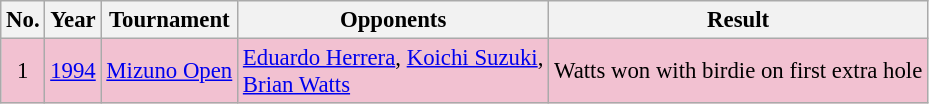<table class="wikitable" style="font-size:95%;">
<tr>
<th>No.</th>
<th>Year</th>
<th>Tournament</th>
<th>Opponents</th>
<th>Result</th>
</tr>
<tr style="background:#F2C1D1;">
<td align=center>1</td>
<td><a href='#'>1994</a></td>
<td><a href='#'>Mizuno Open</a></td>
<td> <a href='#'>Eduardo Herrera</a>,  <a href='#'>Koichi Suzuki</a>,<br> <a href='#'>Brian Watts</a></td>
<td>Watts won with birdie on first extra hole</td>
</tr>
</table>
